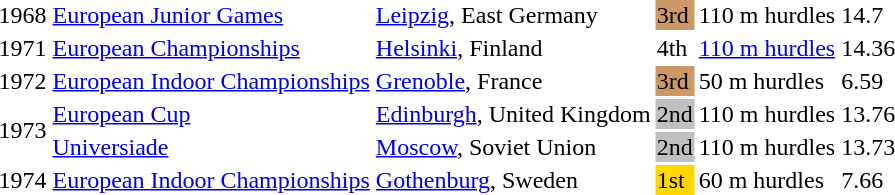<table>
<tr>
<td>1968</td>
<td><a href='#'>European Junior Games</a></td>
<td><a href='#'>Leipzig</a>, East Germany</td>
<td bgcolor=cc9966>3rd</td>
<td>110 m hurdles</td>
<td>14.7</td>
</tr>
<tr>
<td>1971</td>
<td><a href='#'>European Championships</a></td>
<td><a href='#'>Helsinki</a>, Finland</td>
<td>4th</td>
<td><a href='#'>110 m hurdles</a></td>
<td>14.36</td>
</tr>
<tr>
<td>1972</td>
<td><a href='#'>European Indoor Championships</a></td>
<td><a href='#'>Grenoble</a>, France</td>
<td bgcolor=cc9966>3rd</td>
<td>50 m hurdles</td>
<td>6.59</td>
</tr>
<tr>
<td rowspan=2>1973</td>
<td><a href='#'>European Cup</a></td>
<td><a href='#'>Edinburgh</a>, United Kingdom</td>
<td bgcolor=silver>2nd</td>
<td>110 m hurdles</td>
<td>13.76</td>
</tr>
<tr>
<td><a href='#'>Universiade</a></td>
<td><a href='#'>Moscow</a>, Soviet Union</td>
<td bgcolor=silver>2nd</td>
<td>110 m hurdles</td>
<td>13.73</td>
</tr>
<tr>
<td>1974</td>
<td><a href='#'>European Indoor Championships</a></td>
<td><a href='#'>Gothenburg</a>, Sweden</td>
<td bgcolor=gold>1st</td>
<td>60 m hurdles</td>
<td>7.66 </td>
</tr>
</table>
